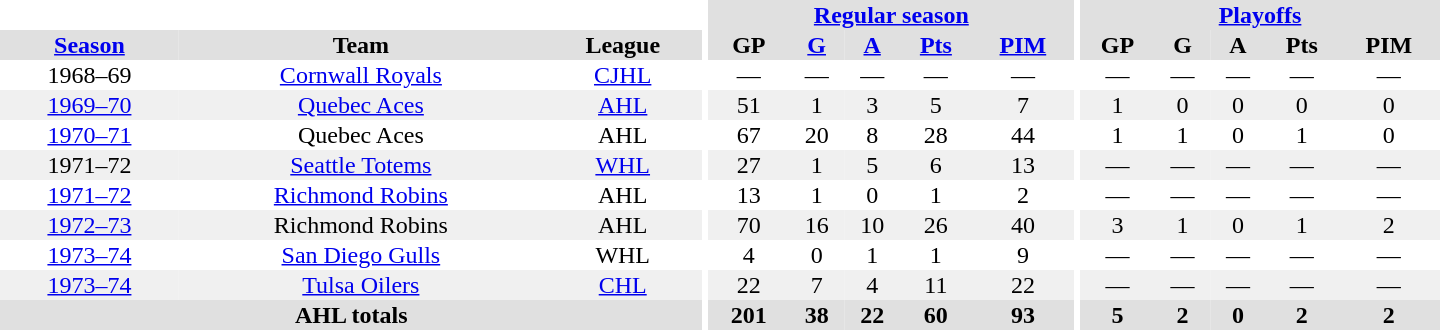<table border="0" cellpadding="1" cellspacing="0" style="text-align:center; width:60em">
<tr bgcolor="#e0e0e0">
<th colspan="3" bgcolor="#ffffff"></th>
<th rowspan="100" bgcolor="#ffffff"></th>
<th colspan="5"><a href='#'>Regular season</a></th>
<th rowspan="100" bgcolor="#ffffff"></th>
<th colspan="5"><a href='#'>Playoffs</a></th>
</tr>
<tr bgcolor="#e0e0e0">
<th><a href='#'>Season</a></th>
<th>Team</th>
<th>League</th>
<th>GP</th>
<th><a href='#'>G</a></th>
<th><a href='#'>A</a></th>
<th><a href='#'>Pts</a></th>
<th><a href='#'>PIM</a></th>
<th>GP</th>
<th>G</th>
<th>A</th>
<th>Pts</th>
<th>PIM</th>
</tr>
<tr>
<td>1968–69</td>
<td><a href='#'>Cornwall Royals</a></td>
<td><a href='#'>CJHL</a></td>
<td>—</td>
<td>—</td>
<td>—</td>
<td>—</td>
<td>—</td>
<td>—</td>
<td>—</td>
<td>—</td>
<td>—</td>
<td>—</td>
</tr>
<tr bgcolor="#f0f0f0">
<td><a href='#'>1969–70</a></td>
<td><a href='#'>Quebec Aces</a></td>
<td><a href='#'>AHL</a></td>
<td>51</td>
<td>1</td>
<td>3</td>
<td>5</td>
<td>7</td>
<td>1</td>
<td>0</td>
<td>0</td>
<td>0</td>
<td>0</td>
</tr>
<tr>
<td><a href='#'>1970–71</a></td>
<td>Quebec Aces</td>
<td>AHL</td>
<td>67</td>
<td>20</td>
<td>8</td>
<td>28</td>
<td>44</td>
<td>1</td>
<td>1</td>
<td>0</td>
<td>1</td>
<td>0</td>
</tr>
<tr bgcolor="#f0f0f0">
<td>1971–72</td>
<td><a href='#'>Seattle Totems</a></td>
<td><a href='#'>WHL</a></td>
<td>27</td>
<td>1</td>
<td>5</td>
<td>6</td>
<td>13</td>
<td>—</td>
<td>—</td>
<td>—</td>
<td>—</td>
<td>—</td>
</tr>
<tr>
<td><a href='#'>1971–72</a></td>
<td><a href='#'>Richmond Robins</a></td>
<td>AHL</td>
<td>13</td>
<td>1</td>
<td>0</td>
<td>1</td>
<td>2</td>
<td>—</td>
<td>—</td>
<td>—</td>
<td>—</td>
<td>—</td>
</tr>
<tr bgcolor="#f0f0f0">
<td><a href='#'>1972–73</a></td>
<td>Richmond Robins</td>
<td>AHL</td>
<td>70</td>
<td>16</td>
<td>10</td>
<td>26</td>
<td>40</td>
<td>3</td>
<td>1</td>
<td>0</td>
<td>1</td>
<td>2</td>
</tr>
<tr>
<td><a href='#'>1973–74</a></td>
<td><a href='#'>San Diego Gulls</a></td>
<td>WHL</td>
<td>4</td>
<td>0</td>
<td>1</td>
<td>1</td>
<td>9</td>
<td>—</td>
<td>—</td>
<td>—</td>
<td>—</td>
<td>—</td>
</tr>
<tr bgcolor="#f0f0f0">
<td><a href='#'>1973–74</a></td>
<td><a href='#'>Tulsa Oilers</a></td>
<td><a href='#'>CHL</a></td>
<td>22</td>
<td>7</td>
<td>4</td>
<td>11</td>
<td>22</td>
<td>—</td>
<td>—</td>
<td>—</td>
<td>—</td>
<td>—</td>
</tr>
<tr bgcolor="#e0e0e0">
<th colspan="3">AHL totals</th>
<th>201</th>
<th>38</th>
<th>22</th>
<th>60</th>
<th>93</th>
<th>5</th>
<th>2</th>
<th>0</th>
<th>2</th>
<th>2</th>
</tr>
</table>
